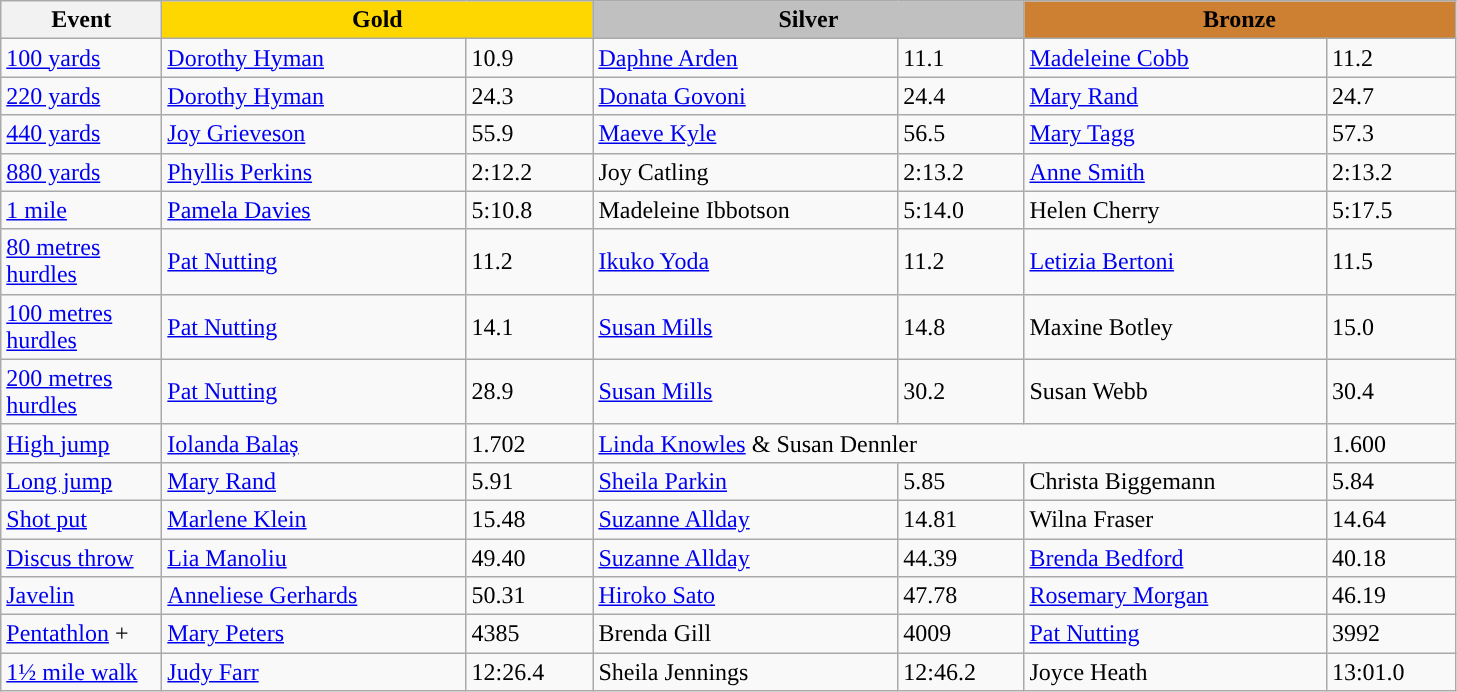<table class="wikitable" style="text-align:left">
<tr>
<th width=100>Event</th>
<th colspan="2" width="280" style="background:gold;">Gold</th>
<th colspan="2" width="280" style="background:silver;">Silver</th>
<th colspan="2" width="280" style="background:#CD7F32;">Bronze</th>
</tr>
<tr>
<td><a href='#'>100 yards</a></td>
<td><a href='#'>Dorothy Hyman</a></td>
<td>10.9</td>
<td><a href='#'>Daphne Arden</a></td>
<td>11.1</td>
<td><a href='#'>Madeleine Cobb</a></td>
<td>11.2</td>
</tr>
<tr>
<td><a href='#'>220 yards</a></td>
<td><a href='#'>Dorothy Hyman</a></td>
<td>24.3</td>
<td> <a href='#'>Donata Govoni</a></td>
<td>24.4</td>
<td><a href='#'>Mary Rand</a></td>
<td>24.7</td>
</tr>
<tr>
<td><a href='#'>440 yards</a></td>
<td><a href='#'>Joy Grieveson</a></td>
<td>55.9</td>
<td> <a href='#'>Maeve Kyle</a></td>
<td>56.5</td>
<td><a href='#'>Mary Tagg</a></td>
<td>57.3</td>
</tr>
<tr>
<td><a href='#'>880 yards</a></td>
<td><a href='#'>Phyllis Perkins</a></td>
<td>2:12.2</td>
<td>Joy Catling</td>
<td>2:13.2</td>
<td><a href='#'>Anne Smith</a></td>
<td>2:13.2</td>
</tr>
<tr>
<td><a href='#'>1 mile</a></td>
<td><a href='#'>Pamela Davies</a></td>
<td>5:10.8</td>
<td>Madeleine Ibbotson</td>
<td>5:14.0</td>
<td> Helen Cherry</td>
<td>5:17.5</td>
</tr>
<tr>
<td><a href='#'>80 metres hurdles</a></td>
<td><a href='#'>Pat Nutting</a></td>
<td>11.2</td>
<td> <a href='#'>Ikuko Yoda</a></td>
<td>11.2</td>
<td> <a href='#'>Letizia Bertoni</a></td>
<td>11.5</td>
</tr>
<tr>
<td><a href='#'>100 metres hurdles</a></td>
<td><a href='#'>Pat Nutting</a></td>
<td>14.1</td>
<td><a href='#'>Susan Mills</a></td>
<td>14.8</td>
<td>Maxine Botley</td>
<td>15.0</td>
</tr>
<tr>
<td><a href='#'>200 metres hurdles</a></td>
<td><a href='#'>Pat Nutting</a></td>
<td>28.9</td>
<td><a href='#'>Susan Mills</a></td>
<td>30.2</td>
<td>Susan Webb</td>
<td>30.4</td>
</tr>
<tr>
<td><a href='#'>High jump</a></td>
<td> <a href='#'>Iolanda Balaș</a></td>
<td>1.702</td>
<td colspan=3><a href='#'>Linda Knowles</a> & Susan Dennler</td>
<td>1.600</td>
</tr>
<tr>
<td><a href='#'>Long jump</a></td>
<td><a href='#'>Mary Rand</a></td>
<td>5.91</td>
<td><a href='#'>Sheila Parkin</a></td>
<td>5.85</td>
<td> Christa Biggemann</td>
<td>5.84</td>
</tr>
<tr>
<td><a href='#'>Shot put</a></td>
<td> <a href='#'>Marlene Klein</a></td>
<td>15.48</td>
<td><a href='#'>Suzanne Allday</a></td>
<td>14.81</td>
<td> Wilna Fraser</td>
<td>14.64</td>
</tr>
<tr>
<td><a href='#'>Discus throw</a></td>
<td> <a href='#'>Lia Manoliu</a></td>
<td>49.40</td>
<td><a href='#'>Suzanne Allday</a></td>
<td>44.39</td>
<td><a href='#'>Brenda Bedford</a></td>
<td>40.18</td>
</tr>
<tr>
<td><a href='#'>Javelin</a></td>
<td> <a href='#'>Anneliese Gerhards</a></td>
<td>50.31</td>
<td> <a href='#'>Hiroko Sato</a></td>
<td>47.78</td>
<td><a href='#'>Rosemary Morgan</a></td>
<td>46.19</td>
</tr>
<tr>
<td><a href='#'>Pentathlon</a> +</td>
<td> <a href='#'>Mary Peters</a></td>
<td>4385</td>
<td>Brenda Gill</td>
<td>4009</td>
<td><a href='#'>Pat Nutting</a></td>
<td>3992</td>
</tr>
<tr>
<td><a href='#'>1½ mile walk</a></td>
<td><a href='#'>Judy Farr</a></td>
<td>12:26.4</td>
<td>Sheila Jennings</td>
<td>12:46.2</td>
<td>Joyce Heath</td>
<td>13:01.0</td>
</tr>
</table>
